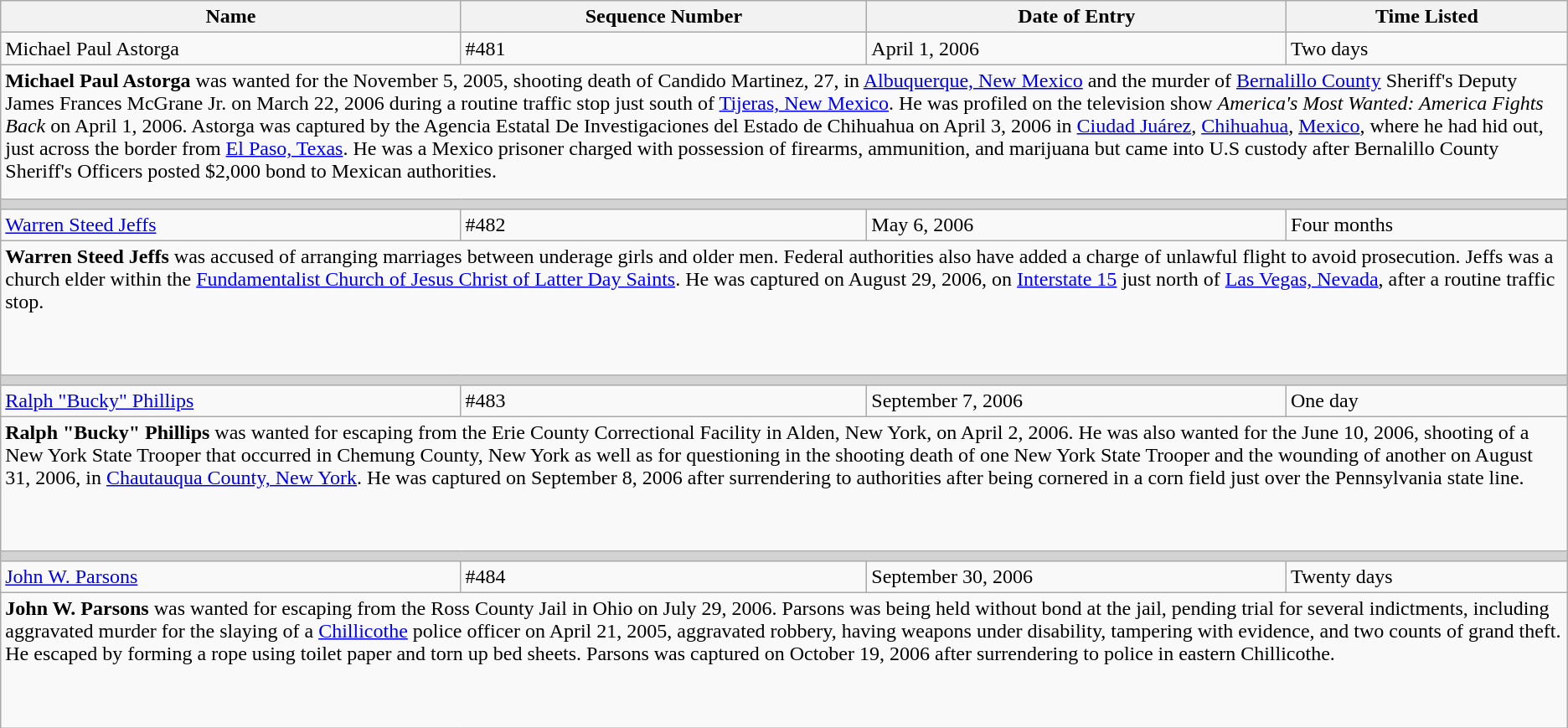<table class="wikitable">
<tr>
<th>Name</th>
<th>Sequence Number</th>
<th>Date of Entry</th>
<th>Time Listed</th>
</tr>
<tr>
<td height="10">Michael Paul Astorga</td>
<td>#481</td>
<td>April 1, 2006</td>
<td>Two days</td>
</tr>
<tr>
<td colspan="4" valign="top" height="100"><strong>Michael Paul Astorga</strong> was wanted for the November 5, 2005, shooting death of Candido Martinez, 27, in <a href='#'>Albuquerque, New Mexico</a> and the murder of <a href='#'>Bernalillo County</a> Sheriff's Deputy James Frances McGrane Jr. on March 22, 2006 during a routine traffic stop just south of <a href='#'>Tijeras, New Mexico</a>. He was profiled on the television show <em>America's Most Wanted: America Fights Back</em> on April 1, 2006. Astorga was captured by the Agencia Estatal De Investigaciones del Estado de Chihuahua on April 3, 2006 in <a href='#'>Ciudad Juárez</a>, <a href='#'>Chihuahua</a>, <a href='#'>Mexico</a>, where he had hid out, just across the border from <a href='#'>El Paso, Texas</a>. He was a Mexico prisoner charged with possession of firearms, ammunition, and marijuana but came into U.S custody after Bernalillo County Sheriff's Officers posted $2,000 bond to Mexican authorities.</td>
</tr>
<tr>
<td colSpan="4" style="background-color:lightgrey;"></td>
</tr>
<tr>
<td height="10"><a href='#'>Warren Steed Jeffs</a></td>
<td>#482</td>
<td>May 6, 2006</td>
<td>Four months</td>
</tr>
<tr>
<td colspan="4" valign="top" height="100"><strong>Warren Steed Jeffs</strong> was accused of arranging marriages between underage girls and older men. Federal authorities also have added a charge of unlawful flight to avoid prosecution. Jeffs was a church elder within the <a href='#'>Fundamentalist Church of Jesus Christ of Latter Day Saints</a>. He was captured on August 29, 2006, on <a href='#'>Interstate 15</a> just north of <a href='#'>Las Vegas, Nevada</a>, after a routine traffic stop.</td>
</tr>
<tr>
<td colSpan="4" style="background-color:lightgrey;"></td>
</tr>
<tr>
<td height="10"><a href='#'>Ralph "Bucky" Phillips</a></td>
<td>#483</td>
<td>September 7, 2006</td>
<td>One day</td>
</tr>
<tr>
<td colspan="4" valign="top" height="100"><strong>Ralph "Bucky" Phillips</strong> was wanted for escaping from the Erie County Correctional Facility in Alden, New York, on April 2, 2006. He was also wanted for the June 10, 2006, shooting of a New York State Trooper that occurred in Chemung County, New York as well as for questioning in the shooting death of one New York State Trooper and the wounding of another on August 31, 2006, in <a href='#'>Chautauqua County, New York</a>. He was captured on September 8, 2006 after surrendering to authorities after being cornered in a corn field just over the Pennsylvania state line.</td>
</tr>
<tr>
<td colSpan="4" style="background-color:lightgrey;"></td>
</tr>
<tr>
<td height="10"><a href='#'>John W. Parsons</a></td>
<td>#484</td>
<td>September 30, 2006</td>
<td>Twenty days</td>
</tr>
<tr>
<td colspan="4" valign="top" height="100"><strong>John W. Parsons</strong> was wanted for escaping from the Ross County Jail in Ohio on July 29, 2006. Parsons was being held without bond at the jail, pending trial for several indictments, including aggravated murder for the slaying of a <a href='#'>Chillicothe</a> police officer on April 21, 2005, aggravated robbery, having weapons under disability, tampering with evidence, and two counts of grand theft. He escaped by forming a rope using toilet paper and torn up bed sheets. Parsons was captured on October 19, 2006 after surrendering to police in eastern Chillicothe.</td>
</tr>
</table>
